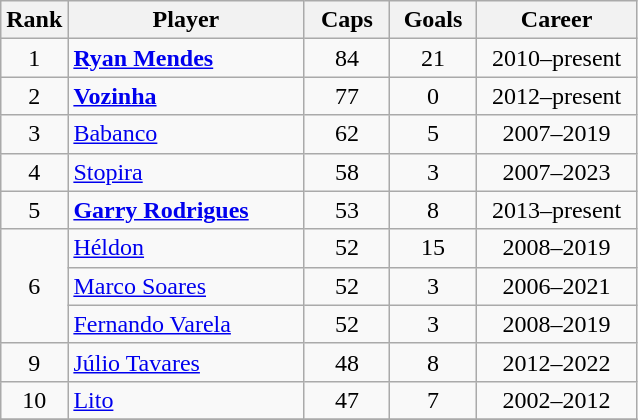<table class="wikitable sortable" style="text-align:center;">
<tr>
<th width=30px>Rank</th>
<th style="width:150px;">Player</th>
<th width=50px>Caps</th>
<th width=50px>Goals</th>
<th style="width:100px;">Career</th>
</tr>
<tr>
<td>1</td>
<td style="text-align:left;"><strong><a href='#'>Ryan Mendes</a></strong></td>
<td>84</td>
<td>21</td>
<td>2010–present</td>
</tr>
<tr>
<td>2</td>
<td style="text-align:left;"><strong><a href='#'>Vozinha</a></strong></td>
<td>77</td>
<td>0</td>
<td>2012–present</td>
</tr>
<tr>
<td>3</td>
<td style="text-align:left;"><a href='#'>Babanco</a></td>
<td>62</td>
<td>5</td>
<td>2007–2019</td>
</tr>
<tr>
<td>4</td>
<td style="text-align:left;"><a href='#'>Stopira</a></td>
<td>58</td>
<td>3</td>
<td>2007–2023</td>
</tr>
<tr>
<td>5</td>
<td style="text-align:left;"><strong><a href='#'>Garry Rodrigues</a></strong></td>
<td>53</td>
<td>8</td>
<td>2013–present</td>
</tr>
<tr>
<td rowspan=3>6</td>
<td style="text-align:left;"><a href='#'>Héldon</a></td>
<td>52</td>
<td>15</td>
<td>2008–2019</td>
</tr>
<tr>
<td style="text-align:left;"><a href='#'>Marco Soares</a></td>
<td>52</td>
<td>3</td>
<td>2006–2021</td>
</tr>
<tr>
<td style="text-align:left;"><a href='#'>Fernando Varela</a></td>
<td>52</td>
<td>3</td>
<td>2008–2019</td>
</tr>
<tr>
<td>9</td>
<td style="text-align:left;"><a href='#'>Júlio Tavares</a></td>
<td>48</td>
<td>8</td>
<td>2012–2022</td>
</tr>
<tr>
<td>10</td>
<td style="text-align:left;"><a href='#'>Lito</a></td>
<td>47</td>
<td>7</td>
<td>2002–2012</td>
</tr>
<tr>
</tr>
</table>
